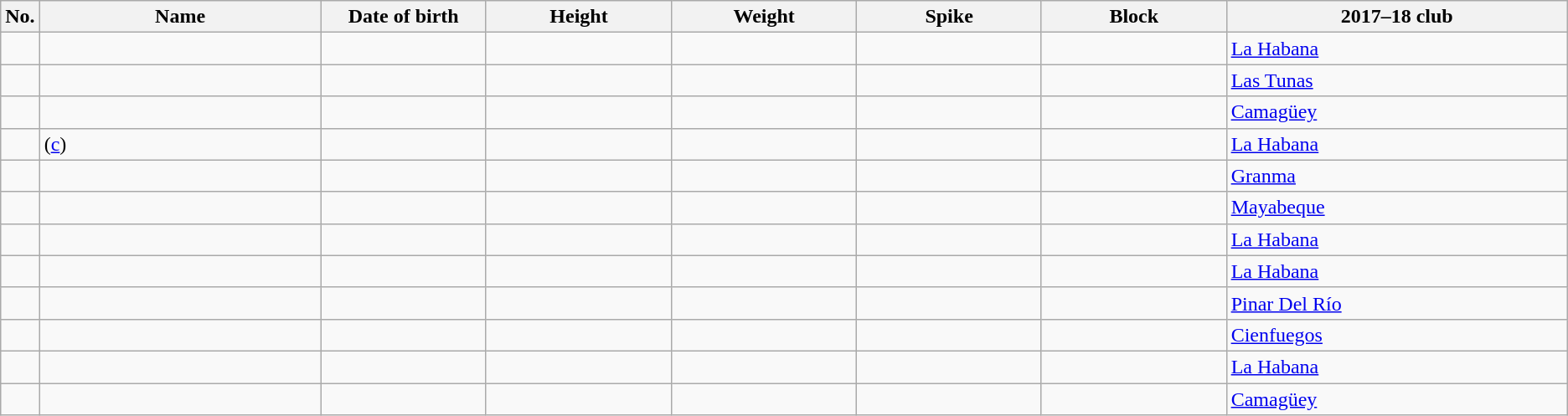<table class="wikitable sortable" style="font-size:100%; text-align:center;">
<tr>
<th>No.</th>
<th style="width:14em">Name</th>
<th style="width:8em">Date of birth</th>
<th style="width:9em">Height</th>
<th style="width:9em">Weight</th>
<th style="width:9em">Spike</th>
<th style="width:9em">Block</th>
<th style="width:17em">2017–18 club</th>
</tr>
<tr>
<td></td>
<td align=left></td>
<td align=right></td>
<td></td>
<td></td>
<td></td>
<td></td>
<td align=left> <a href='#'>La Habana</a></td>
</tr>
<tr>
<td></td>
<td align=left></td>
<td align=right></td>
<td></td>
<td></td>
<td></td>
<td></td>
<td align=left> <a href='#'>Las Tunas</a></td>
</tr>
<tr>
<td></td>
<td align=left></td>
<td align=right></td>
<td></td>
<td></td>
<td></td>
<td></td>
<td align=left> <a href='#'>Camagüey</a></td>
</tr>
<tr>
<td></td>
<td align=left> (<a href='#'>c</a>)</td>
<td align=right></td>
<td></td>
<td></td>
<td></td>
<td></td>
<td align=left> <a href='#'>La Habana</a></td>
</tr>
<tr>
<td></td>
<td align=left></td>
<td align=right></td>
<td></td>
<td></td>
<td></td>
<td></td>
<td align=left> <a href='#'>Granma</a></td>
</tr>
<tr>
<td></td>
<td align=left></td>
<td align=right></td>
<td></td>
<td></td>
<td></td>
<td></td>
<td align=left> <a href='#'>Mayabeque</a></td>
</tr>
<tr>
<td></td>
<td align=left></td>
<td align=right></td>
<td></td>
<td></td>
<td></td>
<td></td>
<td align=left> <a href='#'>La Habana</a></td>
</tr>
<tr>
<td></td>
<td align=left></td>
<td align=right></td>
<td></td>
<td></td>
<td></td>
<td></td>
<td align=left> <a href='#'>La Habana</a></td>
</tr>
<tr>
<td></td>
<td align=left></td>
<td align=right></td>
<td></td>
<td></td>
<td></td>
<td></td>
<td align=left> <a href='#'>Pinar Del Río</a></td>
</tr>
<tr>
<td></td>
<td align=left></td>
<td align=right></td>
<td></td>
<td></td>
<td></td>
<td></td>
<td align=left> <a href='#'>Cienfuegos</a></td>
</tr>
<tr>
<td></td>
<td align=left></td>
<td align=right></td>
<td></td>
<td></td>
<td></td>
<td></td>
<td align=left> <a href='#'>La Habana</a></td>
</tr>
<tr>
<td></td>
<td align=left></td>
<td align=right></td>
<td></td>
<td></td>
<td></td>
<td></td>
<td align=left> <a href='#'>Camagüey</a></td>
</tr>
</table>
